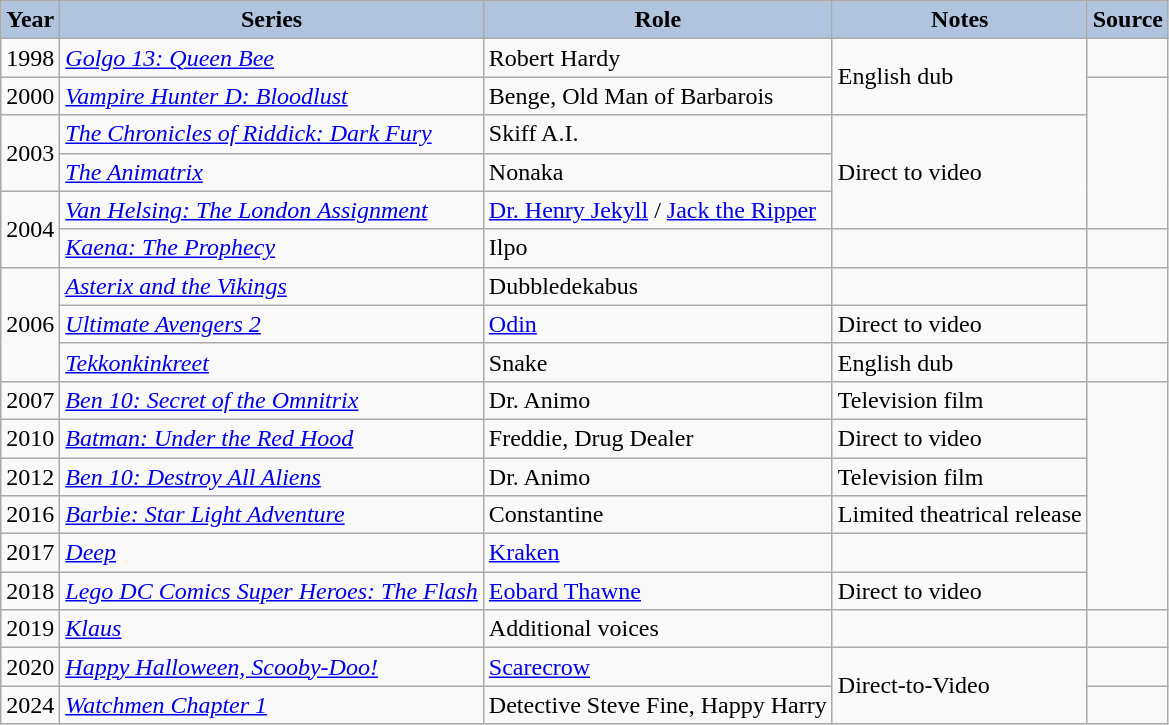<table class="wikitable sortable plainrowheaders">
<tr>
<th style="background:#b0c4de;">Year</th>
<th style="background:#b0c4de;">Series</th>
<th style="background:#b0c4de;">Role</th>
<th style="background:#b0c4de;" class="unsortable">Notes</th>
<th style="background:#b0c4de;" class="unsortable">Source</th>
</tr>
<tr>
<td>1998</td>
<td><em><a href='#'>Golgo 13: Queen Bee</a></em></td>
<td>Robert Hardy</td>
<td rowspan=2>English dub</td>
<td></td>
</tr>
<tr>
<td>2000</td>
<td><em><a href='#'>Vampire Hunter D: Bloodlust</a></em></td>
<td>Benge, Old Man of Barbarois</td>
<td rowspan="4"></td>
</tr>
<tr>
<td rowspan=2>2003</td>
<td><em><a href='#'>The Chronicles of Riddick: Dark Fury</a></em></td>
<td>Skiff A.I.</td>
<td rowspan="3">Direct to video</td>
</tr>
<tr>
<td><em><a href='#'>The Animatrix</a></em></td>
<td>Nonaka</td>
</tr>
<tr>
<td rowspan=2>2004</td>
<td><em><a href='#'>Van Helsing: The London Assignment</a></em></td>
<td><a href='#'>Dr. Henry Jekyll</a> / <a href='#'>Jack the Ripper</a></td>
</tr>
<tr>
<td><em><a href='#'>Kaena: The Prophecy</a></em></td>
<td>Ilpo</td>
<td></td>
<td></td>
</tr>
<tr>
<td rowspan=3>2006</td>
<td><em><a href='#'>Asterix and the Vikings</a></em></td>
<td>Dubbledekabus</td>
<td></td>
<td rowspan="2"></td>
</tr>
<tr>
<td><em><a href='#'>Ultimate Avengers 2</a></em></td>
<td><a href='#'>Odin</a></td>
<td>Direct to video</td>
</tr>
<tr>
<td><em><a href='#'>Tekkonkinkreet</a></em></td>
<td>Snake</td>
<td>English dub</td>
<td></td>
</tr>
<tr>
<td>2007</td>
<td><em><a href='#'>Ben 10: Secret of the Omnitrix</a></em></td>
<td>Dr. Animo</td>
<td>Television film</td>
<td rowspan="6"></td>
</tr>
<tr>
<td>2010</td>
<td><em><a href='#'>Batman: Under the Red Hood</a></em></td>
<td>Freddie, Drug Dealer</td>
<td>Direct to video</td>
</tr>
<tr>
<td>2012</td>
<td><em><a href='#'>Ben 10: Destroy All Aliens</a></em></td>
<td>Dr. Animo</td>
<td>Television film</td>
</tr>
<tr>
<td>2016</td>
<td><em><a href='#'>Barbie: Star Light Adventure</a></em></td>
<td>Constantine</td>
<td>Limited theatrical release</td>
</tr>
<tr>
<td>2017</td>
<td><em><a href='#'>Deep</a></em></td>
<td><a href='#'>Kraken</a></td>
<td></td>
</tr>
<tr>
<td>2018</td>
<td><em><a href='#'>Lego DC Comics Super Heroes: The Flash</a></em></td>
<td><a href='#'>Eobard Thawne</a></td>
<td>Direct to video</td>
</tr>
<tr>
<td>2019</td>
<td><em><a href='#'>Klaus</a></em></td>
<td>Additional voices</td>
<td></td>
<td></td>
</tr>
<tr>
<td>2020</td>
<td><em><a href='#'>Happy Halloween, Scooby-Doo!</a></em></td>
<td><a href='#'>Scarecrow</a></td>
<td Rowspan="2">Direct-to-Video</td>
<td></td>
</tr>
<tr>
<td>2024</td>
<td><em><a href='#'>Watchmen Chapter 1</a></em></td>
<td>Detective Steve Fine, Happy Harry</td>
<td></td>
</tr>
</table>
